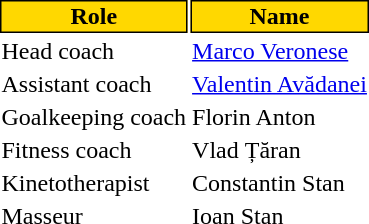<table class="toccolours">
<tr>
<th style="background:#FFD800;color:#000000;border:1px solid #000000;">Role</th>
<th style="background:#FFD800;color:#000000;border:1px solid #000000;">Name</th>
</tr>
<tr>
<td>Head coach</td>
<td> <a href='#'>Marco Veronese</a></td>
</tr>
<tr>
<td>Assistant coach</td>
<td> <a href='#'>Valentin Avădanei</a></td>
</tr>
<tr>
<td>Goalkeeping coach</td>
<td> Florin Anton</td>
</tr>
<tr>
<td>Fitness coach</td>
<td> Vlad Țăran</td>
</tr>
<tr>
<td>Kinetotherapist</td>
<td> Constantin Stan</td>
</tr>
<tr>
<td>Masseur</td>
<td> Ioan Stan</td>
</tr>
</table>
